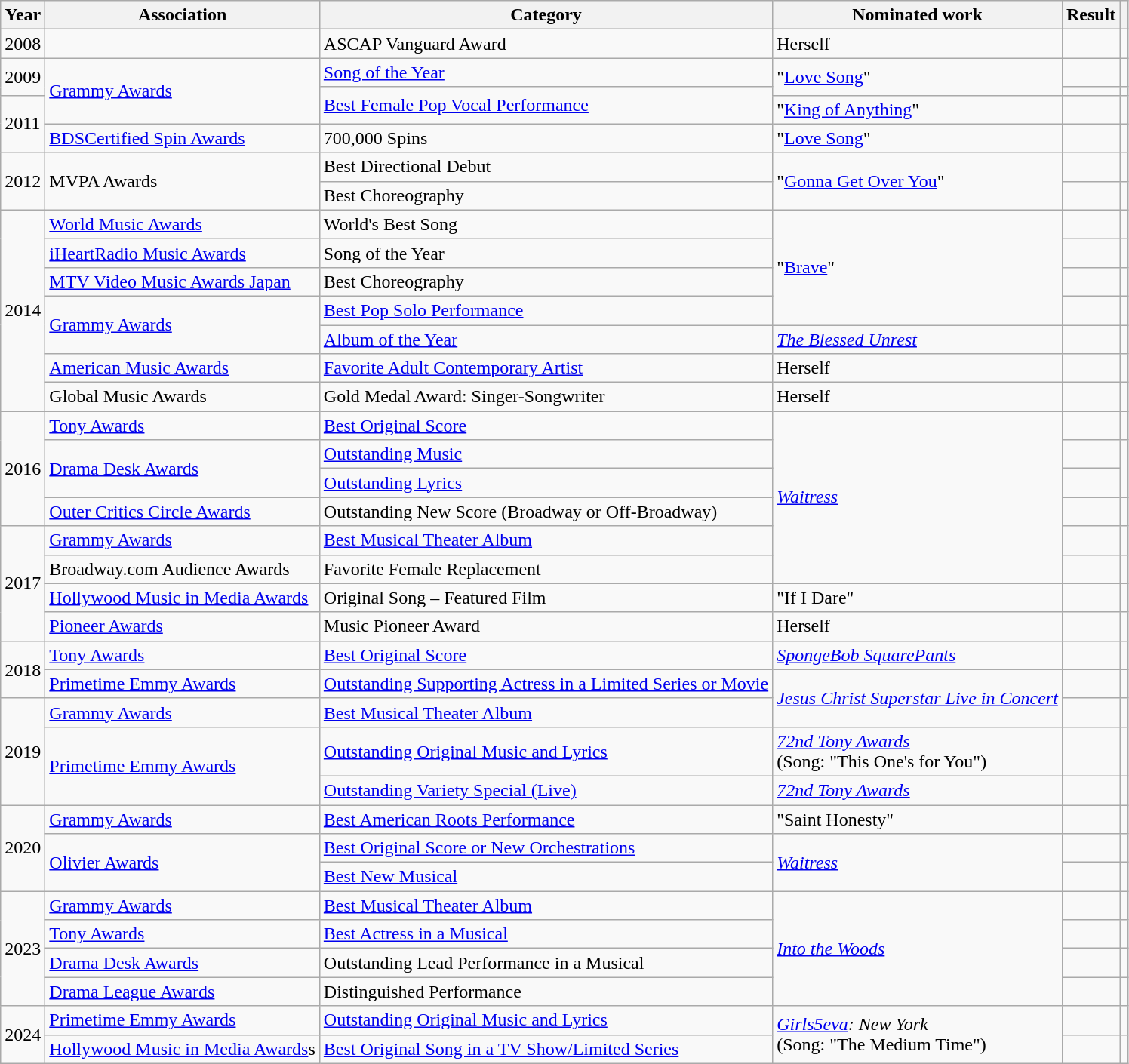<table class="wikitable sortable">
<tr>
<th>Year</th>
<th>Association</th>
<th>Category</th>
<th>Nominated work</th>
<th>Result</th>
<th class="unsortable"></th>
</tr>
<tr>
<td>2008</td>
<td></td>
<td>ASCAP Vanguard Award</td>
<td>Herself</td>
<td></td>
<td></td>
</tr>
<tr>
<td rowspan="2">2009</td>
<td rowspan="3"><a href='#'>Grammy Awards</a></td>
<td><a href='#'>Song of the Year</a></td>
<td rowspan="2">"<a href='#'>Love Song</a>"</td>
<td></td>
<td></td>
</tr>
<tr>
<td rowspan="2"><a href='#'>Best Female Pop Vocal Performance</a></td>
<td></td>
<td></td>
</tr>
<tr>
<td rowspan=2>2011</td>
<td>"<a href='#'>King of Anything</a>"</td>
<td></td>
<td></td>
</tr>
<tr>
<td><a href='#'>BDSCertified Spin Awards</a></td>
<td>700,000 Spins</td>
<td>"<a href='#'>Love Song</a>"</td>
<td></td>
<td></td>
</tr>
<tr>
<td rowspan="2">2012</td>
<td rowspan="2">MVPA Awards</td>
<td>Best Directional Debut</td>
<td rowspan="2">"<a href='#'>Gonna Get Over You</a>"</td>
<td></td>
<td></td>
</tr>
<tr>
<td>Best Choreography</td>
<td></td>
<td></td>
</tr>
<tr>
<td rowspan="7">2014</td>
<td><a href='#'>World Music Awards</a></td>
<td>World's Best Song</td>
<td rowspan="4">"<a href='#'>Brave</a>"</td>
<td></td>
<td></td>
</tr>
<tr>
<td><a href='#'>iHeartRadio Music Awards</a></td>
<td>Song of the Year</td>
<td></td>
<td></td>
</tr>
<tr>
<td><a href='#'>MTV Video Music Awards Japan</a></td>
<td>Best Choreography</td>
<td></td>
<td></td>
</tr>
<tr>
<td rowspan="2"><a href='#'>Grammy Awards</a></td>
<td><a href='#'>Best Pop Solo Performance</a></td>
<td></td>
<td></td>
</tr>
<tr>
<td><a href='#'>Album of the Year</a></td>
<td><em><a href='#'>The Blessed Unrest</a></em></td>
<td></td>
<td></td>
</tr>
<tr>
<td><a href='#'>American Music Awards</a></td>
<td><a href='#'>Favorite Adult Contemporary Artist</a></td>
<td>Herself</td>
<td></td>
<td></td>
</tr>
<tr>
<td>Global Music Awards</td>
<td>Gold Medal Award: Singer-Songwriter</td>
<td>Herself</td>
<td></td>
<td></td>
</tr>
<tr>
<td rowspan=4>2016</td>
<td><a href='#'>Tony Awards</a></td>
<td><a href='#'>Best Original Score</a></td>
<td rowspan="6"><em><a href='#'>Waitress</a></em></td>
<td></td>
<td></td>
</tr>
<tr>
<td rowspan="2"><a href='#'>Drama Desk Awards</a></td>
<td><a href='#'>Outstanding Music</a></td>
<td></td>
<td rowspan=2></td>
</tr>
<tr>
<td><a href='#'>Outstanding Lyrics</a></td>
<td></td>
</tr>
<tr>
<td><a href='#'>Outer Critics Circle Awards</a></td>
<td>Outstanding New Score (Broadway or Off-Broadway)</td>
<td></td>
<td></td>
</tr>
<tr>
<td rowspan=4>2017</td>
<td><a href='#'>Grammy Awards</a></td>
<td><a href='#'>Best Musical Theater Album</a></td>
<td></td>
<td></td>
</tr>
<tr>
<td>Broadway.com Audience Awards</td>
<td>Favorite Female Replacement</td>
<td></td>
<td></td>
</tr>
<tr>
<td><a href='#'>Hollywood Music in Media Awards</a></td>
<td>Original Song – Featured Film</td>
<td>"If I Dare"</td>
<td></td>
<td></td>
</tr>
<tr>
<td><a href='#'>Pioneer Awards</a></td>
<td>Music Pioneer Award</td>
<td>Herself</td>
<td></td>
<td></td>
</tr>
<tr>
<td rowspan=2>2018</td>
<td><a href='#'>Tony Awards</a></td>
<td><a href='#'>Best Original Score</a></td>
<td><em><a href='#'>SpongeBob SquarePants</a></em></td>
<td></td>
<td></td>
</tr>
<tr>
<td><a href='#'>Primetime Emmy Awards</a></td>
<td><a href='#'>Outstanding Supporting Actress in a Limited Series or Movie</a></td>
<td rowspan=2><em><a href='#'>Jesus Christ Superstar Live in Concert</a></em></td>
<td></td>
<td></td>
</tr>
<tr>
<td rowspan=3>2019</td>
<td><a href='#'>Grammy Awards</a></td>
<td><a href='#'>Best Musical Theater Album</a></td>
<td></td>
<td></td>
</tr>
<tr>
<td rowspan=2><a href='#'>Primetime Emmy Awards</a></td>
<td><a href='#'>Outstanding Original Music and Lyrics</a></td>
<td><em><a href='#'>72nd Tony Awards</a></em><br>(Song: "This One's for You")</td>
<td></td>
<td></td>
</tr>
<tr>
<td><a href='#'>Outstanding Variety Special (Live)</a></td>
<td><em><a href='#'>72nd Tony Awards</a></em></td>
<td></td>
<td></td>
</tr>
<tr>
<td rowspan=3>2020</td>
<td><a href='#'>Grammy Awards</a></td>
<td><a href='#'>Best American Roots Performance</a></td>
<td>"Saint Honesty"</td>
<td></td>
<td></td>
</tr>
<tr>
<td rowspan=2><a href='#'>Olivier Awards</a></td>
<td><a href='#'>Best Original Score or New Orchestrations</a></td>
<td rowspan="2"><em><a href='#'>Waitress</a></em></td>
<td></td>
<td></td>
</tr>
<tr>
<td><a href='#'>Best New Musical</a></td>
<td></td>
<td></td>
</tr>
<tr>
<td rowspan=4>2023</td>
<td><a href='#'>Grammy Awards</a></td>
<td><a href='#'>Best Musical Theater Album</a></td>
<td rowspan=4><em><a href='#'>Into the Woods</a></em></td>
<td></td>
<td></td>
</tr>
<tr>
<td><a href='#'>Tony Awards</a></td>
<td><a href='#'>Best Actress in a Musical</a></td>
<td></td>
<td></td>
</tr>
<tr>
<td><a href='#'>Drama Desk Awards</a></td>
<td>Outstanding Lead Performance in a Musical</td>
<td></td>
<td></td>
</tr>
<tr>
<td><a href='#'>Drama League Awards</a></td>
<td>Distinguished Performance</td>
<td></td>
<td></td>
</tr>
<tr>
<td rowspan=2>2024</td>
<td><a href='#'>Primetime Emmy Awards</a></td>
<td><a href='#'>Outstanding Original Music and Lyrics</a></td>
<td rowspan=2><em><a href='#'>Girls5eva</a>: New York</em><br>(Song: "The Medium Time")</td>
<td></td>
<td></td>
</tr>
<tr>
<td><a href='#'>Hollywood Music in Media Awards</a>s</td>
<td><a href='#'>Best Original Song in a TV Show/Limited Series</a></td>
<td></td>
<td></td>
</tr>
</table>
